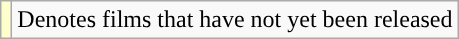<table class="wikitable">
<tr>
<td style="background:#ffc;"></td>
<td>Denotes films that have not yet been released</td>
</tr>
</table>
